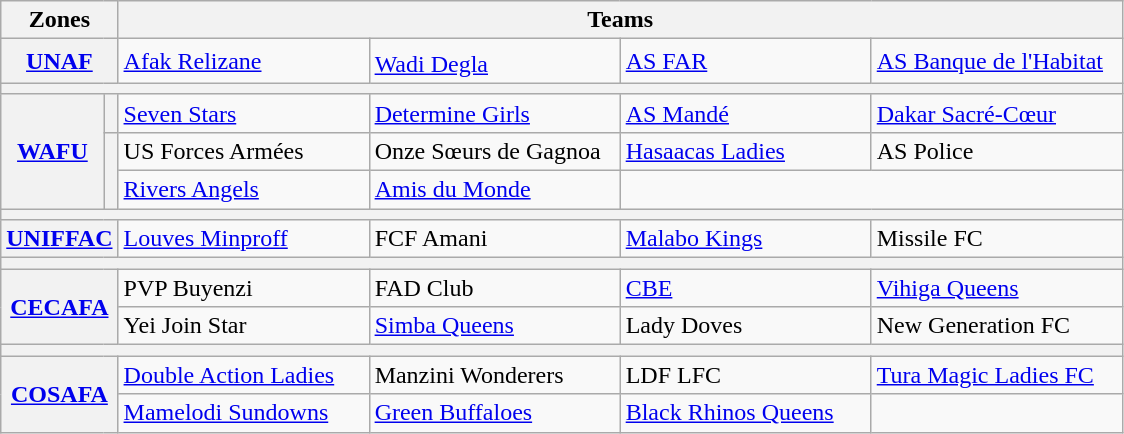<table class="wikitable">
<tr>
<th colspan=2>Zones</th>
<th colspan=4>Teams</th>
</tr>
<tr>
<th colspan=2><a href='#'>UNAF</a></th>
<td style="min-width:10em"> <a href='#'>Afak Relizane</a> </td>
<td style="min-width:10em"> <a href='#'>Wadi Degla</a><sup></sup> </td>
<td style="min-width:10em"> <a href='#'>AS FAR</a> </td>
<td style="min-width:10em"> <a href='#'>AS Banque de l'Habitat</a> </td>
</tr>
<tr>
<th colspan=6></th>
</tr>
<tr>
<th rowspan=3><a href='#'>WAFU</a></th>
<th></th>
<td> <a href='#'>Seven Stars</a> </td>
<td> <a href='#'>Determine Girls</a> </td>
<td> <a href='#'>AS Mandé</a> </td>
<td> <a href='#'>Dakar Sacré-Cœur</a> </td>
</tr>
<tr>
<th rowspan=2></th>
<td> US Forces Armées </td>
<td> Onze Sœurs de Gagnoa </td>
<td> <a href='#'>Hasaacas Ladies</a> </td>
<td> AS Police </td>
</tr>
<tr>
<td> <a href='#'>Rivers Angels</a> </td>
<td> <a href='#'>Amis du Monde</a> </td>
</tr>
<tr>
<th colspan=6></th>
</tr>
<tr>
<th colspan=2><a href='#'>UNIFFAC</a></th>
<td style="min-width:10em"> <a href='#'>Louves Minproff</a> </td>
<td style="min-width:10em"> FCF Amani </td>
<td style="min-width:10em"> <a href='#'>Malabo Kings</a> </td>
<td style="min-width:10em"> Missile FC </td>
</tr>
<tr>
<th colspan=6></th>
</tr>
<tr>
<th colspan=2 rowspan=2><a href='#'>CECAFA</a></th>
<td style="min-width:10em"> PVP Buyenzi </td>
<td style="min-width:10em"> FAD Club </td>
<td style="min-width:10em"> <a href='#'>CBE</a> </td>
<td style="min-width:10em"> <a href='#'>Vihiga Queens</a> </td>
</tr>
<tr>
<td style="min-width:10em"> Yei Join Star </td>
<td style="min-width:10em"> <a href='#'>Simba Queens</a> </td>
<td style="min-width:10em"> Lady Doves </td>
<td style="min-width:10em"> New Generation FC </td>
</tr>
<tr>
<th colspan=6></th>
</tr>
<tr>
<th colspan=2 rowspan=2><a href='#'>COSAFA</a></th>
<td style="min-width:10em"> <a href='#'>Double Action Ladies</a> </td>
<td style="min-width:10em"> Manzini Wonderers </td>
<td style="min-width:10em"> LDF LFC </td>
<td style="min-width:10em"> <a href='#'>Tura Magic Ladies FC</a> </td>
</tr>
<tr>
<td style="min-width:10em"> <a href='#'>Mamelodi Sundowns</a> </td>
<td style="min-width:10em"> <a href='#'>Green Buffaloes</a> </td>
<td style="min-width:10em"> <a href='#'>Black Rhinos Queens</a> </td>
</tr>
</table>
